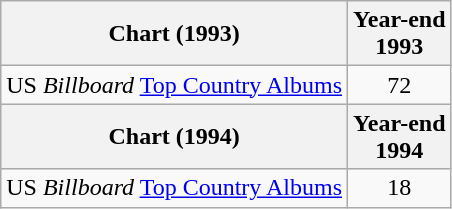<table class="wikitable">
<tr>
<th>Chart (1993)</th>
<th>Year-end<br>1993</th>
</tr>
<tr>
<td>US <em>Billboard</em> <a href='#'>Top Country Albums</a></td>
<td style="text-align:center;">72</td>
</tr>
<tr>
<th>Chart (1994)</th>
<th>Year-end<br>1994</th>
</tr>
<tr>
<td>US <em>Billboard</em> <a href='#'>Top Country Albums</a></td>
<td style="text-align:center;">18</td>
</tr>
</table>
